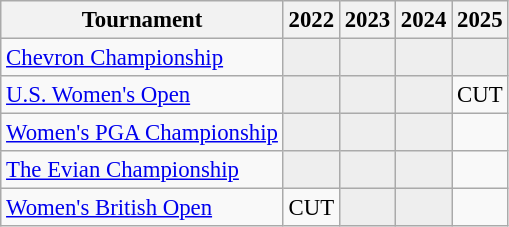<table class="wikitable" style="font-size:95%;text-align:center;">
<tr>
<th>Tournament</th>
<th>2022</th>
<th>2023</th>
<th>2024</th>
<th>2025</th>
</tr>
<tr>
<td align=left><a href='#'>Chevron Championship</a></td>
<td style="background:#eeeeee;"></td>
<td style="background:#eeeeee;"></td>
<td style="background:#eeeeee;"></td>
<td style="background:#eeeeee;"></td>
</tr>
<tr>
<td align=left><a href='#'>U.S. Women's Open</a></td>
<td style="background:#eeeeee;"></td>
<td style="background:#eeeeee;"></td>
<td style="background:#eeeeee;"></td>
<td>CUT</td>
</tr>
<tr>
<td align=left><a href='#'>Women's PGA Championship</a></td>
<td style="background:#eeeeee;"></td>
<td style="background:#eeeeee;"></td>
<td style="background:#eeeeee;"></td>
<td></td>
</tr>
<tr>
<td align=left><a href='#'>The Evian Championship</a></td>
<td style="background:#eeeeee;"></td>
<td style="background:#eeeeee;"></td>
<td style="background:#eeeeee;"></td>
<td></td>
</tr>
<tr>
<td align=left><a href='#'>Women's British Open</a></td>
<td>CUT</td>
<td style="background:#eeeeee;"></td>
<td style="background:#eeeeee;"></td>
<td></td>
</tr>
</table>
